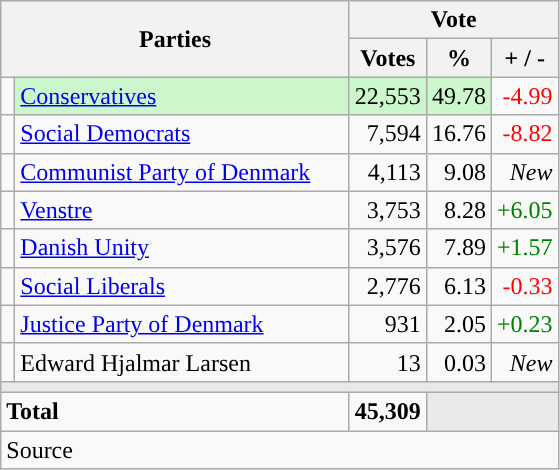<table class="wikitable" style="text-align:right;">
<tr>
<th style="text-align:centre;" rowspan="2" colspan="2" width="225">Parties</th>
<th colspan="3">Vote</th>
</tr>
<tr>
<th width="15">Votes</th>
<th width="15">%</th>
<th width="15">+ / -</th>
</tr>
<tr>
<td width="2" style="color:inherit;background:"></td>
<td bgcolor=#ccf7cc  align="left"><a href='#'>Conservatives</a></td>
<td bgcolor=#ccf7cc>22,553</td>
<td bgcolor=#ccf7cc>49.78</td>
<td style=color:red;>-4.99</td>
</tr>
<tr>
<td width="2" style="color:inherit;background:"></td>
<td align="left"><a href='#'>Social Democrats</a></td>
<td>7,594</td>
<td>16.76</td>
<td style=color:red;>-8.82</td>
</tr>
<tr>
<td width="2" style="color:inherit;background:"></td>
<td align="left"><a href='#'>Communist Party of Denmark</a></td>
<td>4,113</td>
<td>9.08</td>
<td><em>New</em></td>
</tr>
<tr>
<td width="2" style="color:inherit;background:"></td>
<td align="left"><a href='#'>Venstre</a></td>
<td>3,753</td>
<td>8.28</td>
<td style=color:green;>+6.05</td>
</tr>
<tr>
<td width="2" style="color:inherit;background:"></td>
<td align="left"><a href='#'>Danish Unity</a></td>
<td>3,576</td>
<td>7.89</td>
<td style=color:green;>+1.57</td>
</tr>
<tr>
<td width="2" style="color:inherit;background:"></td>
<td align="left"><a href='#'>Social Liberals</a></td>
<td>2,776</td>
<td>6.13</td>
<td style=color:red;>-0.33</td>
</tr>
<tr>
<td width="2" style="color:inherit;background:"></td>
<td align="left"><a href='#'>Justice Party of Denmark</a></td>
<td>931</td>
<td>2.05</td>
<td style=color:green;>+0.23</td>
</tr>
<tr>
<td width="2" style="color:inherit;background:"></td>
<td align="left">Edward Hjalmar Larsen</td>
<td>13</td>
<td>0.03</td>
<td><em>New</em></td>
</tr>
<tr>
<td colspan="7" bgcolor="#E9E9E9"></td>
</tr>
<tr>
<td align="left" colspan="2"><strong>Total</strong></td>
<td><strong>45,309</strong></td>
<td bgcolor="#E9E9E9" colspan="2"></td>
</tr>
<tr>
<td align="left" colspan="6">Source</td>
</tr>
</table>
